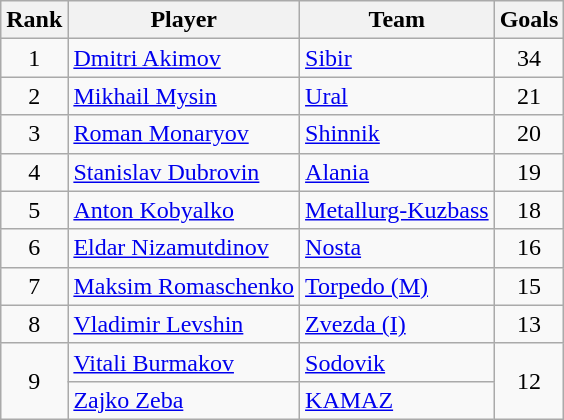<table class="wikitable">
<tr>
<th>Rank</th>
<th>Player</th>
<th>Team</th>
<th>Goals</th>
</tr>
<tr>
<td align=center>1</td>
<td> <a href='#'>Dmitri Akimov</a></td>
<td><a href='#'>Sibir</a></td>
<td align=center>34</td>
</tr>
<tr>
<td align=center>2</td>
<td> <a href='#'>Mikhail Mysin</a></td>
<td><a href='#'>Ural</a></td>
<td align=center>21</td>
</tr>
<tr>
<td align=center>3</td>
<td> <a href='#'>Roman Monaryov</a></td>
<td><a href='#'>Shinnik</a></td>
<td align=center>20</td>
</tr>
<tr>
<td align=center>4</td>
<td> <a href='#'>Stanislav Dubrovin</a></td>
<td><a href='#'>Alania</a></td>
<td align=center>19</td>
</tr>
<tr>
<td align=center>5</td>
<td> <a href='#'>Anton Kobyalko</a></td>
<td><a href='#'>Metallurg-Kuzbass</a></td>
<td align=center>18</td>
</tr>
<tr>
<td align=center>6</td>
<td> <a href='#'>Eldar Nizamutdinov</a></td>
<td><a href='#'>Nosta</a></td>
<td align=center>16</td>
</tr>
<tr>
<td align=center>7</td>
<td> <a href='#'>Maksim Romaschenko</a></td>
<td><a href='#'>Torpedo (M)</a></td>
<td align=center>15</td>
</tr>
<tr>
<td align=center>8</td>
<td> <a href='#'>Vladimir Levshin</a></td>
<td><a href='#'>Zvezda (I)</a></td>
<td align=center>13</td>
</tr>
<tr>
<td rowspan="2" align=center>9</td>
<td> <a href='#'>Vitali Burmakov</a></td>
<td><a href='#'>Sodovik</a></td>
<td rowspan="2" align=center>12</td>
</tr>
<tr>
<td> <a href='#'>Zajko Zeba</a></td>
<td><a href='#'>KAMAZ</a></td>
</tr>
</table>
